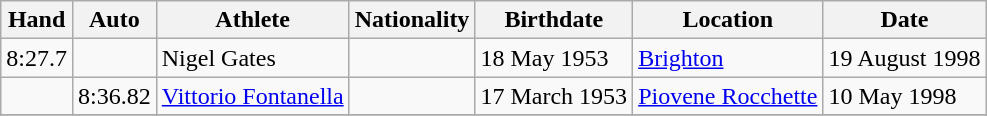<table class="wikitable">
<tr>
<th>Hand</th>
<th>Auto</th>
<th>Athlete</th>
<th>Nationality</th>
<th>Birthdate</th>
<th>Location</th>
<th>Date</th>
</tr>
<tr>
<td>8:27.7</td>
<td></td>
<td>Nigel Gates</td>
<td></td>
<td>18 May 1953</td>
<td><a href='#'>Brighton</a></td>
<td>19 August 1998</td>
</tr>
<tr>
<td></td>
<td>8:36.82</td>
<td><a href='#'>Vittorio Fontanella</a></td>
<td></td>
<td>17 March 1953</td>
<td><a href='#'>Piovene Rocchette</a></td>
<td>10 May 1998</td>
</tr>
<tr ->
</tr>
</table>
